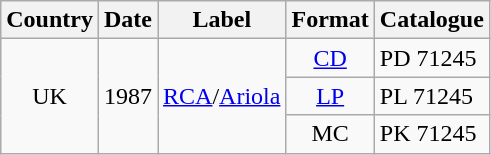<table class="wikitable">
<tr>
<th>Country</th>
<th>Date</th>
<th>Label</th>
<th>Format</th>
<th>Catalogue</th>
</tr>
<tr>
<td rowspan=3 align=center>UK</td>
<td rowspan=3>1987</td>
<td rowspan=3><a href='#'>RCA</a>/<a href='#'>Ariola</a></td>
<td align=center><a href='#'>CD</a></td>
<td>PD 71245</td>
</tr>
<tr>
<td align=center><a href='#'>LP</a></td>
<td>PL 71245</td>
</tr>
<tr>
<td align=center>MC</td>
<td>PK 71245</td>
</tr>
</table>
